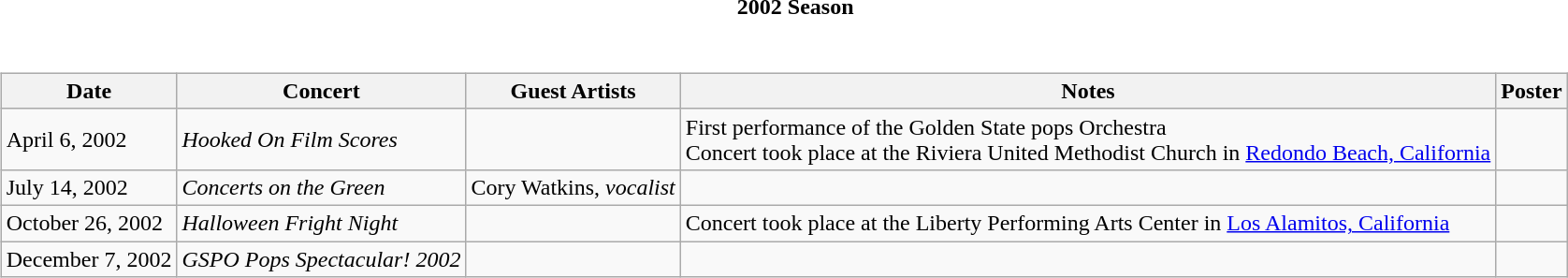<table class="collapsible collapsed">
<tr>
<th><span>2002 Season</span></th>
</tr>
<tr>
<td><br><table class="wikitable">
<tr>
<th>Date</th>
<th>Concert</th>
<th>Guest Artists</th>
<th>Notes</th>
<th>Poster</th>
</tr>
<tr>
<td>April 6, 2002</td>
<td><em>Hooked On Film Scores</em></td>
<td></td>
<td>First performance of the Golden State pops Orchestra<br>Concert took place at the Riviera United Methodist Church in <a href='#'>Redondo Beach, California</a></td>
<td></td>
</tr>
<tr>
<td>July 14, 2002</td>
<td><em>Concerts on the Green</em></td>
<td>Cory Watkins, <em>vocalist</em></td>
<td></td>
<td></td>
</tr>
<tr>
<td>October 26, 2002</td>
<td><em>Halloween Fright Night</em></td>
<td></td>
<td>Concert took place at the Liberty Performing Arts Center in <a href='#'>Los Alamitos, California</a></td>
<td></td>
</tr>
<tr>
<td>December 7, 2002</td>
<td><em>GSPO Pops Spectacular! 2002</em></td>
<td></td>
<td></td>
<td></td>
</tr>
</table>
</td>
</tr>
</table>
